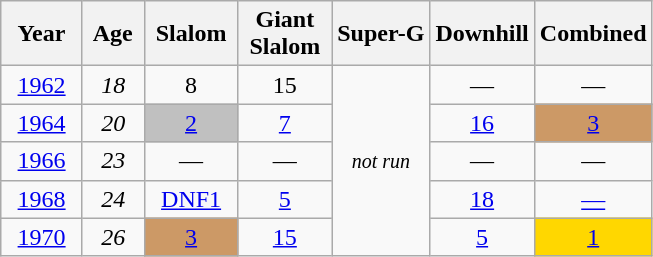<table class=wikitable style="text-align:center">
<tr>
<th>  Year  </th>
<th> Age </th>
<th> Slalom </th>
<th>Giant<br> Slalom </th>
<th>Super-G</th>
<th>Downhill</th>
<th>Combined</th>
</tr>
<tr>
<td><a href='#'>1962</a></td>
<td><em>18</em></td>
<td>8</td>
<td>15</td>
<td rowspan=5><small><em>not run</em></small></td>
<td>—</td>
<td>—</td>
</tr>
<tr>
<td><a href='#'>1964</a></td>
<td><em>20</em></td>
<td style="background:silver;"><a href='#'>2</a></td>
<td><a href='#'>7</a></td>
<td><a href='#'>16</a></td>
<td style="background:#c96;"><a href='#'>3</a></td>
</tr>
<tr>
<td><a href='#'>1966</a></td>
<td><em>23</em></td>
<td>—</td>
<td>—</td>
<td>—</td>
<td>—</td>
</tr>
<tr>
<td><a href='#'>1968</a></td>
<td><em>24</em></td>
<td><a href='#'>DNF1</a></td>
<td><a href='#'>5</a></td>
<td><a href='#'>18</a></td>
<td><a href='#'>—</a></td>
</tr>
<tr>
<td><a href='#'>1970</a></td>
<td><em>26</em></td>
<td style="background:#c96;"><a href='#'>3</a></td>
<td><a href='#'>15</a></td>
<td><a href='#'>5</a></td>
<td style="background:gold;"><a href='#'>1</a></td>
</tr>
</table>
